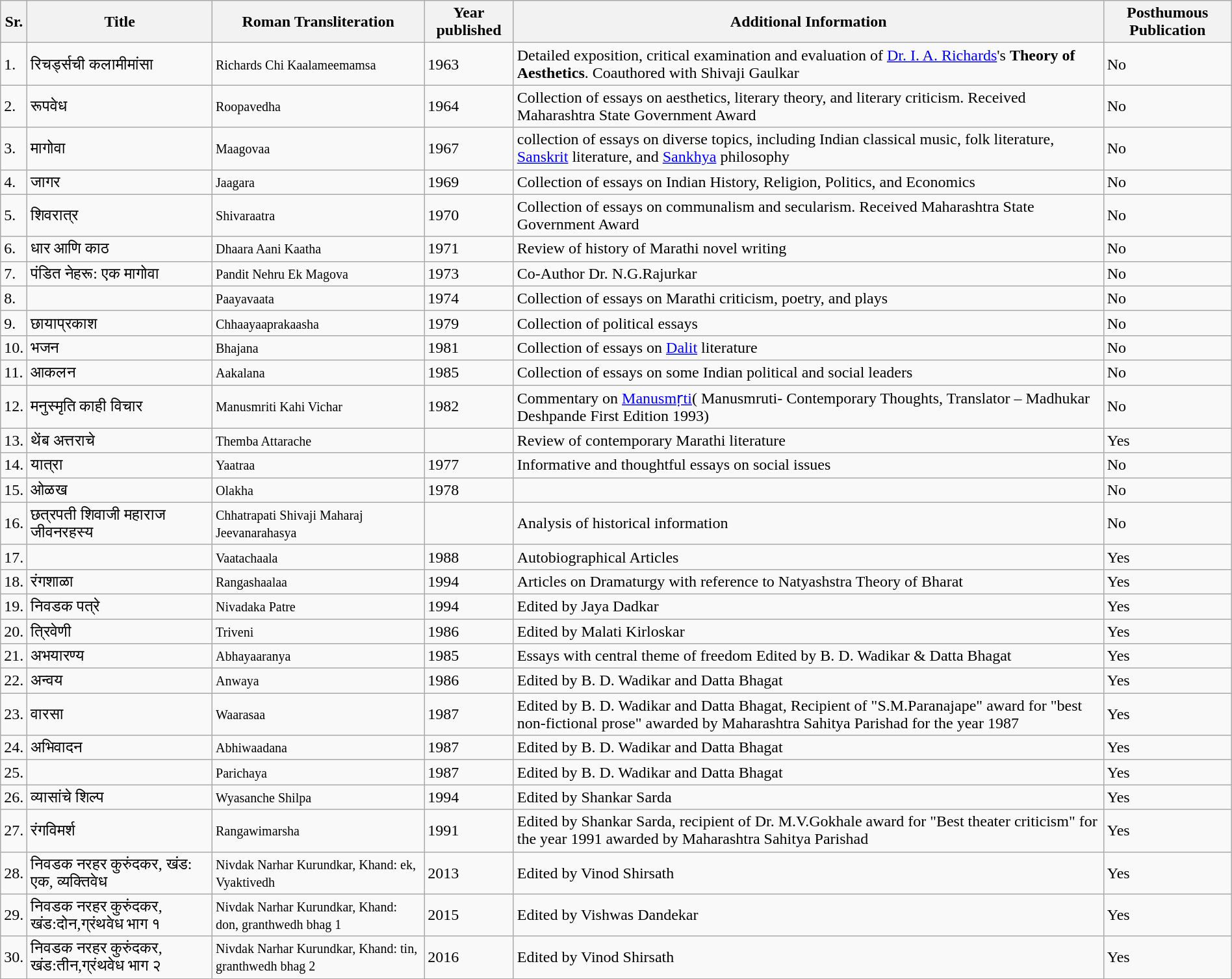<table class="wikitable sortable" width="100%">
<tr>
<th scope="col">Sr.</th>
<th scope="col">Title</th>
<th scope="col">Roman Transliteration</th>
<th scope="col">Year published</th>
<th scope="col">Additional Information</th>
<th scope="col">Posthumous Publication</th>
</tr>
<tr>
<td>1.</td>
<td>रिचर्ड्सची कलामीमांसा</td>
<td><small>Richards Chi Kaalameemamsa</small></td>
<td>1963</td>
<td>Detailed exposition, critical examination and evaluation of <a href='#'>Dr. I. A. Richards</a>'s <strong>Theory of Aesthetics</strong>. Coauthored with Shivaji Gaulkar</td>
<td>No</td>
</tr>
<tr>
<td>2.</td>
<td>रूपवेध</td>
<td><small>Roopavedha</small></td>
<td>1964</td>
<td> Collection of essays on aesthetics, literary theory, and literary criticism. Received Maharashtra State Government Award</td>
<td>No</td>
</tr>
<tr>
<td>3.</td>
<td>मागोवा</td>
<td><small>Maagovaa</small></td>
<td>1967</td>
<td> collection of essays on diverse topics, including Indian classical music, folk literature, <a href='#'>Sanskrit</a> literature, and <a href='#'>Sankhya</a> philosophy</td>
<td>No</td>
</tr>
<tr>
<td>4.</td>
<td>जागर</td>
<td><small>Jaagara</small></td>
<td>1969</td>
<td> Collection of essays on Indian History, Religion, Politics, and Economics</td>
<td>No</td>
</tr>
<tr>
<td>5.</td>
<td>शिवरात्र</td>
<td><small>Shivaraatra</small></td>
<td>1970</td>
<td> Collection of essays on communalism and secularism. Received Maharashtra State Government Award</td>
<td>No</td>
</tr>
<tr>
<td>6.</td>
<td>धार आणि काठ</td>
<td><small>Dhaara Aani Kaatha</small></td>
<td>1971</td>
<td> Review of history of Marathi novel writing</td>
<td>No</td>
</tr>
<tr>
<td>7.</td>
<td>पंडित नेहरू: एक मागोवा</td>
<td><small>Pandit Nehru Ek Magova</small></td>
<td>1973</td>
<td>Co-Author Dr. N.G.Rajurkar</td>
<td>No</td>
</tr>
<tr>
<td>8.</td>
<td></td>
<td><small>Paayavaata</small></td>
<td>1974</td>
<td>Collection of essays on Marathi criticism, poetry, and plays</td>
<td>No</td>
</tr>
<tr>
<td>9.</td>
<td>छायाप्रकाश</td>
<td><small>Chhaayaaprakaasha</small></td>
<td>1979</td>
<td>Collection of political essays</td>
<td>No</td>
</tr>
<tr>
<td>10.</td>
<td>भजन</td>
<td><small>Bhajana</small></td>
<td>1981</td>
<td>Collection of essays on <a href='#'>Dalit</a> literature</td>
<td>No</td>
</tr>
<tr>
<td>11.</td>
<td>आकलन</td>
<td><small>Aakalana</small></td>
<td>1985</td>
<td> Collection of essays on some Indian political and social leaders</td>
<td>No</td>
</tr>
<tr>
<td>12.</td>
<td>मनुस्मृति काही विचार</td>
<td><small>Manusmriti Kahi Vichar</small></td>
<td>1982</td>
<td> Commentary on <a href='#'>Manusmṛti</a>( Manusmruti- Contemporary Thoughts, Translator – Madhukar Deshpande First Edition 1993)</td>
<td>No</td>
</tr>
<tr>
<td>13.</td>
<td>थेंब अत्तराचे</td>
<td><small>Themba Attarache</small></td>
<td></td>
<td>Review of contemporary Marathi literature</td>
<td>Yes</td>
</tr>
<tr>
<td>14.</td>
<td>यात्रा</td>
<td><small>Yaatraa</small></td>
<td>1977</td>
<td>Informative and thoughtful essays on social issues</td>
<td>No</td>
</tr>
<tr>
<td>15.</td>
<td>ओळख</td>
<td><small>Olakha</small></td>
<td>1978</td>
<td></td>
<td>No</td>
</tr>
<tr>
<td>16.</td>
<td>छत्रपती शिवाजी महाराज जीवनरहस्य</td>
<td><small>Chhatrapati Shivaji Maharaj Jeevanarahasya</small></td>
<td></td>
<td>Analysis of historical information</td>
<td>No</td>
</tr>
<tr>
<td>17.</td>
<td></td>
<td><small>Vaatachaala</small></td>
<td>1988</td>
<td>Autobiographical Articles</td>
<td>Yes</td>
</tr>
<tr>
<td>18.</td>
<td>रंगशाळा</td>
<td><small>Rangashaalaa</small></td>
<td>1994</td>
<td>Articles on Dramaturgy with reference to Natyashstra Theory of Bharat</td>
<td>Yes</td>
</tr>
<tr>
<td>19.</td>
<td>निवडक पत्रे</td>
<td><small>Nivadaka Patre</small></td>
<td>1994</td>
<td>Edited by Jaya Dadkar</td>
<td>Yes</td>
</tr>
<tr>
<td>20.</td>
<td>त्रिवेणी</td>
<td><small>Triveni</small></td>
<td>1986</td>
<td>Edited by Malati Kirloskar</td>
<td>Yes</td>
</tr>
<tr>
<td>21.</td>
<td>अभयारण्य</td>
<td><small>Abhayaaranya</small></td>
<td>1985</td>
<td> Essays with central theme of freedom Edited by B. D. Wadikar & Datta Bhagat</td>
<td>Yes</td>
</tr>
<tr>
<td>22.</td>
<td>अन्वय</td>
<td><small>Anwaya</small></td>
<td>1986</td>
<td> Edited by B. D. Wadikar and Datta Bhagat</td>
<td>Yes</td>
</tr>
<tr>
<td>23.</td>
<td>वारसा</td>
<td><small>Waarasaa</small></td>
<td>1987</td>
<td>Edited by B. D. Wadikar and Datta Bhagat, Recipient of "S.M.Paranajape" award for "best non-fictional prose" awarded by Maharashtra Sahitya Parishad for the year 1987</td>
<td>Yes</td>
</tr>
<tr>
<td>24.</td>
<td>अभिवादन</td>
<td><small>Abhiwaadana</small></td>
<td>1987</td>
<td>Edited by B. D. Wadikar and Datta Bhagat</td>
<td>Yes</td>
</tr>
<tr>
<td>25.</td>
<td></td>
<td><small>Parichaya</small></td>
<td>1987</td>
<td>Edited by B. D. Wadikar and Datta Bhagat</td>
<td>Yes</td>
</tr>
<tr>
<td>26.</td>
<td>व्यासांचे शिल्प</td>
<td><small>Wyasanche Shilpa</small></td>
<td>1994</td>
<td>Edited by Shankar Sarda</td>
<td>Yes</td>
</tr>
<tr>
<td>27.</td>
<td>रंगविमर्श</td>
<td><small>Rangawimarsha</small></td>
<td>1991</td>
<td>Edited by Shankar Sarda, recipient of Dr. M.V.Gokhale award for "Best theater criticism" for the year 1991 awarded by Maharashtra Sahitya Parishad</td>
<td>Yes</td>
</tr>
<tr>
<td>28.</td>
<td>निवडक नरहर कुरुंदकर, खंड: एक, व्यक्तिवेध</td>
<td><small>Nivdak Narhar Kurundkar, Khand: ek, Vyaktivedh</small></td>
<td>2013</td>
<td>Edited by Vinod Shirsath</td>
<td>Yes</td>
</tr>
<tr>
<td>29.</td>
<td>निवडक नरहर कुरुंदकर, खंड:दोन,ग्रंथवेध भाग १</td>
<td><small>Nivdak Narhar Kurundkar, Khand: don, granthwedh bhag 1</small></td>
<td>2015</td>
<td>Edited by Vishwas Dandekar</td>
<td>Yes</td>
</tr>
<tr>
<td>30.</td>
<td>निवडक नरहर कुरुंदकर, खंड:तीन,ग्रंथवेध भाग २</td>
<td><small>Nivdak Narhar Kurundkar, Khand: tin, granthwedh bhag 2</small></td>
<td>2016</td>
<td>Edited by Vinod Shirsath</td>
<td>Yes</td>
</tr>
</table>
